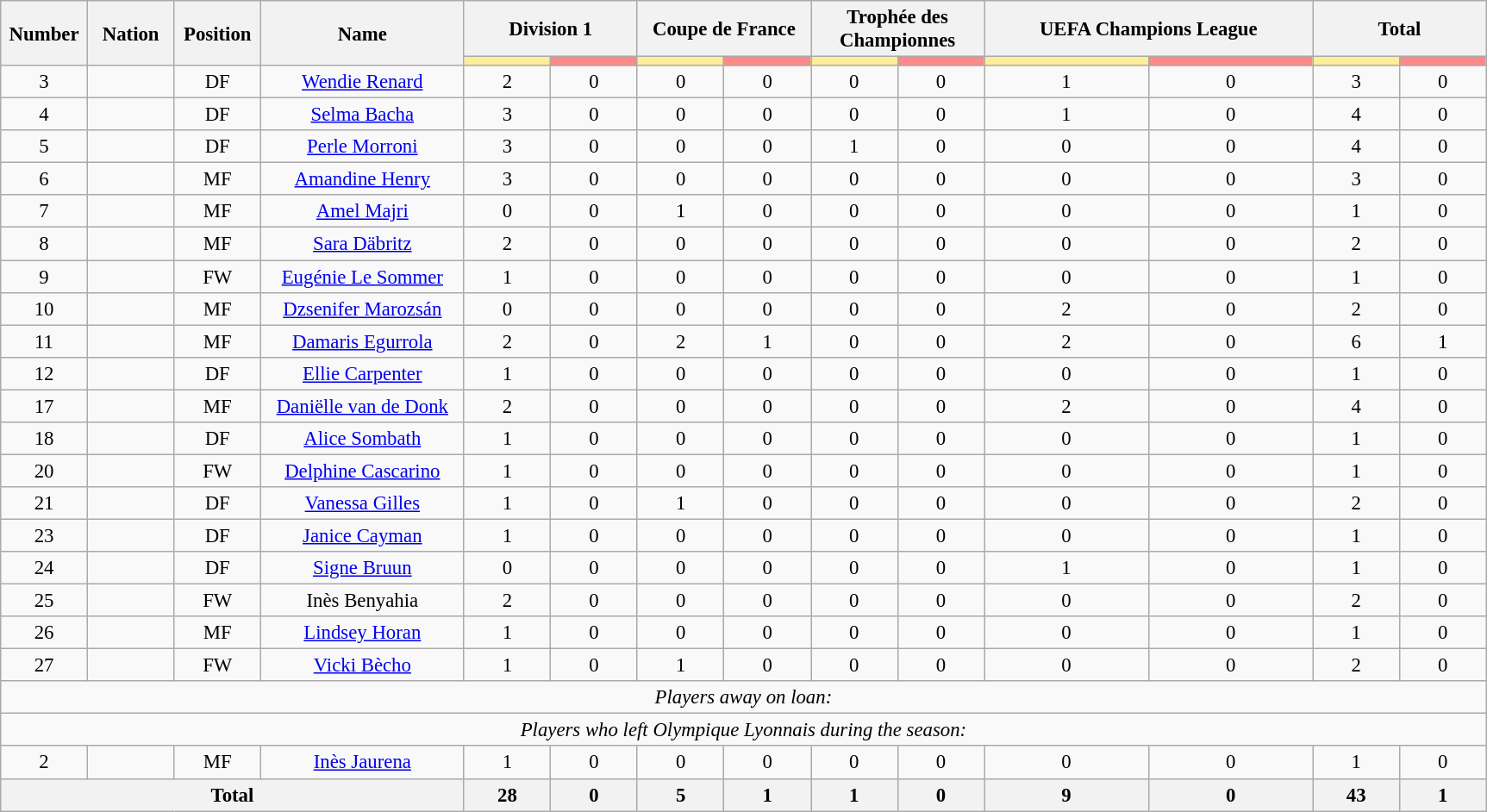<table class="wikitable" style="font-size: 95%; text-align: center;">
<tr>
<th rowspan=2 width=60>Number</th>
<th rowspan=2 width=60>Nation</th>
<th rowspan=2 width=60>Position</th>
<th rowspan=2 width=150>Name</th>
<th colspan=2>Division 1</th>
<th colspan=2>Coupe de France</th>
<th colspan=2>Trophée des Championnes</th>
<th colspan=2>UEFA Champions League</th>
<th colspan=2>Total</th>
</tr>
<tr>
<th style="width:60px; background:#fe9;"></th>
<th style="width:60px; background:#ff8888;"></th>
<th style="width:60px; background:#fe9;"></th>
<th style="width:60px; background:#ff8888;"></th>
<th style="width:60px; background:#fe9;"></th>
<th style="width:60px; background:#ff8888;"></th>
<th style="width:120px; background:#fe9;"></th>
<th style="width:120px; background:#ff8888;"></th>
<th style="width:60px; background:#fe9;"></th>
<th style="width:60px; background:#ff8888;"></th>
</tr>
<tr>
<td>3</td>
<td></td>
<td>DF</td>
<td><a href='#'>Wendie Renard</a></td>
<td>2</td>
<td>0</td>
<td>0</td>
<td>0</td>
<td>0</td>
<td>0</td>
<td>1</td>
<td>0</td>
<td>3</td>
<td>0</td>
</tr>
<tr>
<td>4</td>
<td></td>
<td>DF</td>
<td><a href='#'>Selma Bacha</a></td>
<td>3</td>
<td>0</td>
<td>0</td>
<td>0</td>
<td>0</td>
<td>0</td>
<td>1</td>
<td>0</td>
<td>4</td>
<td>0</td>
</tr>
<tr>
<td>5</td>
<td></td>
<td>DF</td>
<td><a href='#'>Perle Morroni</a></td>
<td>3</td>
<td>0</td>
<td>0</td>
<td>0</td>
<td>1</td>
<td>0</td>
<td>0</td>
<td>0</td>
<td>4</td>
<td>0</td>
</tr>
<tr>
<td>6</td>
<td></td>
<td>MF</td>
<td><a href='#'>Amandine Henry</a></td>
<td>3</td>
<td>0</td>
<td>0</td>
<td>0</td>
<td>0</td>
<td>0</td>
<td>0</td>
<td>0</td>
<td>3</td>
<td>0</td>
</tr>
<tr>
<td>7</td>
<td></td>
<td>MF</td>
<td><a href='#'>Amel Majri</a></td>
<td>0</td>
<td>0</td>
<td>1</td>
<td>0</td>
<td>0</td>
<td>0</td>
<td>0</td>
<td>0</td>
<td>1</td>
<td>0</td>
</tr>
<tr>
<td>8</td>
<td></td>
<td>MF</td>
<td><a href='#'>Sara Däbritz</a></td>
<td>2</td>
<td>0</td>
<td>0</td>
<td>0</td>
<td>0</td>
<td>0</td>
<td>0</td>
<td>0</td>
<td>2</td>
<td>0</td>
</tr>
<tr>
<td>9</td>
<td></td>
<td>FW</td>
<td><a href='#'>Eugénie Le Sommer</a></td>
<td>1</td>
<td>0</td>
<td>0</td>
<td>0</td>
<td>0</td>
<td>0</td>
<td>0</td>
<td>0</td>
<td>1</td>
<td>0</td>
</tr>
<tr>
<td>10</td>
<td></td>
<td>MF</td>
<td><a href='#'>Dzsenifer Marozsán</a></td>
<td>0</td>
<td>0</td>
<td>0</td>
<td>0</td>
<td>0</td>
<td>0</td>
<td>2</td>
<td>0</td>
<td>2</td>
<td>0</td>
</tr>
<tr>
<td>11</td>
<td></td>
<td>MF</td>
<td><a href='#'>Damaris Egurrola</a></td>
<td>2</td>
<td>0</td>
<td>2</td>
<td>1</td>
<td>0</td>
<td>0</td>
<td>2</td>
<td>0</td>
<td>6</td>
<td>1</td>
</tr>
<tr>
<td>12</td>
<td></td>
<td>DF</td>
<td><a href='#'>Ellie Carpenter</a></td>
<td>1</td>
<td>0</td>
<td>0</td>
<td>0</td>
<td>0</td>
<td>0</td>
<td>0</td>
<td>0</td>
<td>1</td>
<td>0</td>
</tr>
<tr>
<td>17</td>
<td></td>
<td>MF</td>
<td><a href='#'>Daniëlle van de Donk</a></td>
<td>2</td>
<td>0</td>
<td>0</td>
<td>0</td>
<td>0</td>
<td>0</td>
<td>2</td>
<td>0</td>
<td>4</td>
<td>0</td>
</tr>
<tr>
<td>18</td>
<td></td>
<td>DF</td>
<td><a href='#'>Alice Sombath</a></td>
<td>1</td>
<td>0</td>
<td>0</td>
<td>0</td>
<td>0</td>
<td>0</td>
<td>0</td>
<td>0</td>
<td>1</td>
<td>0</td>
</tr>
<tr>
<td>20</td>
<td></td>
<td>FW</td>
<td><a href='#'>Delphine Cascarino</a></td>
<td>1</td>
<td>0</td>
<td>0</td>
<td>0</td>
<td>0</td>
<td>0</td>
<td>0</td>
<td>0</td>
<td>1</td>
<td>0</td>
</tr>
<tr>
<td>21</td>
<td></td>
<td>DF</td>
<td><a href='#'>Vanessa Gilles</a></td>
<td>1</td>
<td>0</td>
<td>1</td>
<td>0</td>
<td>0</td>
<td>0</td>
<td>0</td>
<td>0</td>
<td>2</td>
<td>0</td>
</tr>
<tr>
<td>23</td>
<td></td>
<td>DF</td>
<td><a href='#'>Janice Cayman</a></td>
<td>1</td>
<td>0</td>
<td>0</td>
<td>0</td>
<td>0</td>
<td>0</td>
<td>0</td>
<td>0</td>
<td>1</td>
<td>0</td>
</tr>
<tr>
<td>24</td>
<td></td>
<td>DF</td>
<td><a href='#'>Signe Bruun</a></td>
<td>0</td>
<td>0</td>
<td>0</td>
<td>0</td>
<td>0</td>
<td>0</td>
<td>1</td>
<td>0</td>
<td>1</td>
<td>0</td>
</tr>
<tr>
<td>25</td>
<td></td>
<td>FW</td>
<td>Inès Benyahia</td>
<td>2</td>
<td>0</td>
<td>0</td>
<td>0</td>
<td>0</td>
<td>0</td>
<td>0</td>
<td>0</td>
<td>2</td>
<td>0</td>
</tr>
<tr>
<td>26</td>
<td></td>
<td>MF</td>
<td><a href='#'>Lindsey Horan</a></td>
<td>1</td>
<td>0</td>
<td>0</td>
<td>0</td>
<td>0</td>
<td>0</td>
<td>0</td>
<td>0</td>
<td>1</td>
<td>0</td>
</tr>
<tr>
<td>27</td>
<td></td>
<td>FW</td>
<td><a href='#'>Vicki Bècho</a></td>
<td>1</td>
<td>0</td>
<td>1</td>
<td>0</td>
<td>0</td>
<td>0</td>
<td>0</td>
<td>0</td>
<td>2</td>
<td>0</td>
</tr>
<tr>
<td colspan="15"><em>Players away on loan:</em></td>
</tr>
<tr>
<td colspan="15"><em>Players who left Olympique Lyonnais during the season:</em></td>
</tr>
<tr>
<td>2</td>
<td></td>
<td>MF</td>
<td><a href='#'>Inès Jaurena</a></td>
<td>1</td>
<td>0</td>
<td>0</td>
<td>0</td>
<td>0</td>
<td>0</td>
<td>0</td>
<td>0</td>
<td>1</td>
<td>0</td>
</tr>
<tr>
<th colspan=4>Total</th>
<th>28</th>
<th>0</th>
<th>5</th>
<th>1</th>
<th>1</th>
<th>0</th>
<th>9</th>
<th>0</th>
<th>43</th>
<th>1</th>
</tr>
</table>
